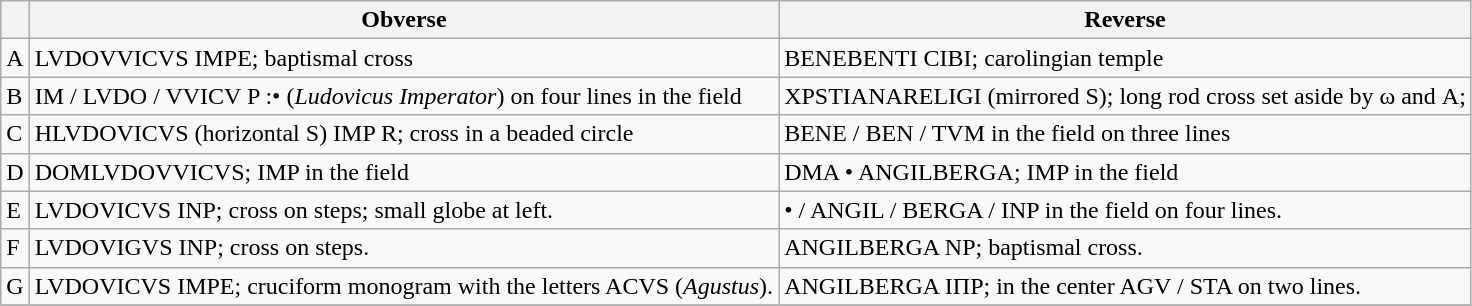<table class= "wikitable">
<tr>
<th></th>
<th>Obverse</th>
<th>Reverse</th>
</tr>
<tr>
<td>A</td>
<td> LVDOVVICVS IMPE; baptismal cross</td>
<td>BENEBENTI CIBI; carolingian temple</td>
</tr>
<tr>
<td>B</td>
<td> IM / LVDO / VVICV P :• (<em>Ludovicus Imperator</em>) on four lines in the field</td>
<td> XPSTIANARELIGI (mirrored S); long rod cross set aside by ω and Α;</td>
</tr>
<tr>
<td>C</td>
<td> HLVDOVICVS (horizontal S) <span>IMP</span> R; cross in a beaded circle</td>
<td>BENE / BEN / TVM in the field on three lines</td>
</tr>
<tr>
<td>D</td>
<td> DOMLVDOVVICVS; <span>IMP</span> in the field</td>
<td> DMA • ANGILBERGA; <span>IMP</span> in the field</td>
</tr>
<tr>
<td>E</td>
<td> LVDOVICVS INP; cross on steps; small globe at left.</td>
<td> • / ANGIL / BERGA / INP in the field on four lines.</td>
</tr>
<tr>
<td>F</td>
<td> LVDOVIGVS INP; cross on steps.</td>
<td> ANGILBERGA NP; baptismal cross.</td>
</tr>
<tr>
<td>G</td>
<td> LVDOVICVS IMPE; cruciform monogram with the letters ACVS (<em>Agustus</em>).</td>
<td> ANGILBERGA IΠP; in the center AGV / STA on two lines.</td>
</tr>
<tr>
</tr>
</table>
